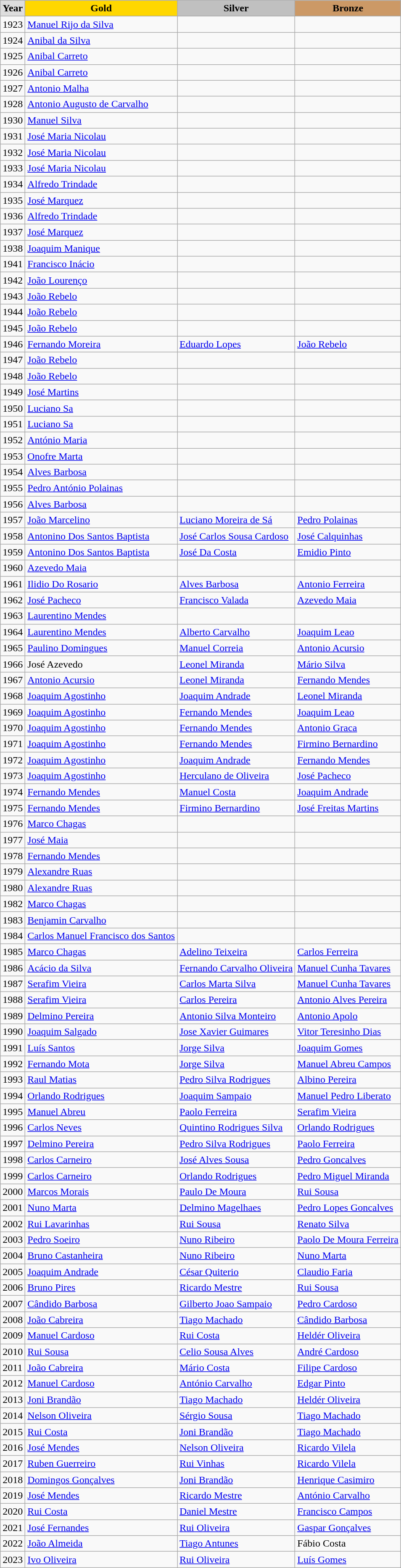<table class="wikitable" style="text-align:left;">
<tr style="text-align:center; background:#e4e4e4; font-weight:bold;">
<td style="background:#ddd; ">Year</td>
<td style="background:gold; ">Gold</td>
<td style="background:silver; ">Silver</td>
<td style="background:#c96; ">Bronze</td>
</tr>
<tr>
<td>1923</td>
<td><a href='#'>Manuel Rijo da Silva</a></td>
<td></td>
<td></td>
</tr>
<tr>
<td>1924</td>
<td><a href='#'>Anibal da Silva</a></td>
<td></td>
<td></td>
</tr>
<tr>
<td>1925</td>
<td><a href='#'>Anibal Carreto</a></td>
<td></td>
<td></td>
</tr>
<tr>
<td>1926</td>
<td><a href='#'>Anibal Carreto</a></td>
<td></td>
<td></td>
</tr>
<tr>
<td>1927</td>
<td><a href='#'>Antonio Malha</a></td>
<td></td>
<td></td>
</tr>
<tr>
<td>1928</td>
<td><a href='#'>Antonio Augusto de Carvalho</a></td>
<td></td>
<td></td>
</tr>
<tr>
<td>1930</td>
<td><a href='#'>Manuel Silva</a></td>
<td></td>
<td></td>
</tr>
<tr>
<td>1931</td>
<td><a href='#'>José Maria Nicolau</a></td>
<td></td>
<td></td>
</tr>
<tr>
<td>1932</td>
<td><a href='#'>José Maria Nicolau</a></td>
<td></td>
<td></td>
</tr>
<tr>
<td>1933</td>
<td><a href='#'>José Maria Nicolau</a></td>
<td></td>
<td></td>
</tr>
<tr>
<td>1934</td>
<td><a href='#'>Alfredo Trindade</a></td>
<td></td>
<td></td>
</tr>
<tr>
<td>1935</td>
<td><a href='#'>José Marquez</a></td>
<td></td>
<td></td>
</tr>
<tr>
<td>1936</td>
<td><a href='#'>Alfredo Trindade</a></td>
<td></td>
<td></td>
</tr>
<tr>
<td>1937</td>
<td><a href='#'>José Marquez</a></td>
<td></td>
<td></td>
</tr>
<tr>
<td>1938</td>
<td><a href='#'>Joaquim Manique</a></td>
<td></td>
<td></td>
</tr>
<tr>
<td>1941</td>
<td><a href='#'>Francisco Inácio</a></td>
<td></td>
<td></td>
</tr>
<tr>
<td>1942</td>
<td><a href='#'>João Lourenço</a></td>
<td></td>
<td></td>
</tr>
<tr>
<td>1943</td>
<td><a href='#'>João Rebelo</a></td>
<td></td>
<td></td>
</tr>
<tr>
<td>1944</td>
<td><a href='#'>João Rebelo</a></td>
<td></td>
<td></td>
</tr>
<tr>
<td>1945</td>
<td><a href='#'>João Rebelo</a></td>
<td></td>
<td></td>
</tr>
<tr>
<td>1946</td>
<td><a href='#'>Fernando Moreira</a></td>
<td><a href='#'>Eduardo Lopes</a></td>
<td><a href='#'>João Rebelo</a></td>
</tr>
<tr>
<td>1947</td>
<td><a href='#'>João Rebelo</a></td>
<td></td>
<td></td>
</tr>
<tr>
<td>1948</td>
<td><a href='#'>João Rebelo</a></td>
<td></td>
<td></td>
</tr>
<tr>
<td>1949</td>
<td><a href='#'>José Martins</a></td>
<td></td>
<td></td>
</tr>
<tr>
<td>1950</td>
<td><a href='#'>Luciano Sa</a></td>
<td></td>
<td></td>
</tr>
<tr>
<td>1951</td>
<td><a href='#'>Luciano Sa</a></td>
<td></td>
<td></td>
</tr>
<tr>
<td>1952</td>
<td><a href='#'>António Maria</a></td>
<td></td>
<td></td>
</tr>
<tr>
<td>1953</td>
<td><a href='#'>Onofre Marta</a></td>
<td></td>
<td></td>
</tr>
<tr>
<td>1954</td>
<td><a href='#'>Alves Barbosa</a></td>
<td></td>
<td></td>
</tr>
<tr>
<td>1955</td>
<td><a href='#'>Pedro António Polainas</a></td>
<td></td>
<td></td>
</tr>
<tr>
<td>1956</td>
<td><a href='#'>Alves Barbosa</a></td>
<td></td>
<td></td>
</tr>
<tr>
<td>1957</td>
<td><a href='#'>João Marcelino</a></td>
<td><a href='#'>Luciano Moreira de Sá</a></td>
<td><a href='#'>Pedro Polainas</a></td>
</tr>
<tr>
<td>1958</td>
<td><a href='#'>Antonino Dos Santos Baptista</a></td>
<td><a href='#'>José Carlos Sousa Cardoso</a></td>
<td><a href='#'>José Calquinhas</a></td>
</tr>
<tr>
<td>1959</td>
<td><a href='#'>Antonino Dos Santos Baptista</a></td>
<td><a href='#'>José Da Costa</a></td>
<td><a href='#'>Emidio Pinto</a></td>
</tr>
<tr>
<td>1960</td>
<td><a href='#'>Azevedo Maia</a></td>
<td></td>
<td></td>
</tr>
<tr>
<td>1961</td>
<td><a href='#'>Ilidio Do Rosario</a></td>
<td><a href='#'>Alves Barbosa</a></td>
<td><a href='#'>Antonio Ferreira</a></td>
</tr>
<tr>
<td>1962</td>
<td><a href='#'>José Pacheco</a></td>
<td><a href='#'>Francisco Valada</a></td>
<td><a href='#'>Azevedo Maia</a></td>
</tr>
<tr>
<td>1963</td>
<td><a href='#'>Laurentino Mendes</a></td>
<td></td>
<td></td>
</tr>
<tr>
<td>1964</td>
<td><a href='#'>Laurentino Mendes</a></td>
<td><a href='#'>Alberto Carvalho</a></td>
<td><a href='#'>Joaquim Leao</a></td>
</tr>
<tr>
<td>1965</td>
<td><a href='#'>Paulino Domingues</a></td>
<td><a href='#'>Manuel Correia</a></td>
<td><a href='#'>Antonio Acursio</a></td>
</tr>
<tr>
<td>1966</td>
<td>José Azevedo</td>
<td><a href='#'>Leonel Miranda</a></td>
<td><a href='#'>Mário Silva</a></td>
</tr>
<tr>
<td>1967</td>
<td><a href='#'>Antonio Acursio</a></td>
<td><a href='#'>Leonel Miranda</a></td>
<td><a href='#'>Fernando Mendes</a></td>
</tr>
<tr>
<td>1968</td>
<td><a href='#'>Joaquim Agostinho</a></td>
<td><a href='#'>Joaquim Andrade</a></td>
<td><a href='#'>Leonel Miranda</a></td>
</tr>
<tr>
<td>1969</td>
<td><a href='#'>Joaquim Agostinho</a></td>
<td><a href='#'>Fernando Mendes</a></td>
<td><a href='#'>Joaquim Leao</a></td>
</tr>
<tr>
<td>1970</td>
<td><a href='#'>Joaquim Agostinho</a></td>
<td><a href='#'>Fernando Mendes</a></td>
<td><a href='#'>Antonio Graca</a></td>
</tr>
<tr>
<td>1971</td>
<td><a href='#'>Joaquim Agostinho</a></td>
<td><a href='#'>Fernando Mendes</a></td>
<td><a href='#'>Firmino Bernardino</a></td>
</tr>
<tr>
<td>1972</td>
<td><a href='#'>Joaquim Agostinho</a></td>
<td><a href='#'>Joaquim Andrade</a></td>
<td><a href='#'>Fernando Mendes</a></td>
</tr>
<tr>
<td>1973</td>
<td><a href='#'>Joaquim Agostinho</a></td>
<td><a href='#'>Herculano de Oliveira</a></td>
<td><a href='#'>José Pacheco</a></td>
</tr>
<tr>
<td>1974</td>
<td><a href='#'>Fernando Mendes</a></td>
<td><a href='#'>Manuel Costa</a></td>
<td><a href='#'>Joaquim Andrade</a></td>
</tr>
<tr>
<td>1975</td>
<td><a href='#'>Fernando Mendes</a></td>
<td><a href='#'>Firmino Bernardino</a></td>
<td><a href='#'>José Freitas Martins</a></td>
</tr>
<tr>
<td>1976</td>
<td><a href='#'>Marco Chagas</a></td>
<td></td>
<td></td>
</tr>
<tr>
<td>1977</td>
<td><a href='#'>José Maia</a></td>
<td></td>
<td></td>
</tr>
<tr>
<td>1978</td>
<td><a href='#'>Fernando Mendes</a></td>
<td></td>
<td></td>
</tr>
<tr>
<td>1979</td>
<td><a href='#'>Alexandre Ruas</a></td>
<td></td>
<td></td>
</tr>
<tr>
<td>1980</td>
<td><a href='#'>Alexandre Ruas</a></td>
<td></td>
<td></td>
</tr>
<tr>
<td>1982</td>
<td><a href='#'>Marco Chagas</a></td>
<td></td>
<td></td>
</tr>
<tr>
<td>1983</td>
<td><a href='#'>Benjamin Carvalho</a></td>
<td></td>
<td></td>
</tr>
<tr>
<td>1984</td>
<td><a href='#'>Carlos Manuel Francisco dos Santos</a></td>
<td></td>
<td></td>
</tr>
<tr>
<td>1985</td>
<td><a href='#'>Marco Chagas</a></td>
<td><a href='#'>Adelino Teixeira</a></td>
<td><a href='#'>Carlos Ferreira</a></td>
</tr>
<tr>
<td>1986</td>
<td><a href='#'>Acácio da Silva</a></td>
<td><a href='#'>Fernando Carvalho Oliveira</a></td>
<td><a href='#'>Manuel Cunha Tavares</a></td>
</tr>
<tr>
<td>1987</td>
<td><a href='#'>Serafim Vieira</a></td>
<td><a href='#'>Carlos Marta Silva</a></td>
<td><a href='#'>Manuel Cunha Tavares</a></td>
</tr>
<tr>
<td>1988</td>
<td><a href='#'>Serafim Vieira</a></td>
<td><a href='#'>Carlos Pereira</a></td>
<td><a href='#'>Antonio Alves Pereira</a></td>
</tr>
<tr>
<td>1989</td>
<td><a href='#'>Delmino Pereira</a></td>
<td><a href='#'>Antonio Silva Monteiro</a></td>
<td><a href='#'>Antonio Apolo</a></td>
</tr>
<tr>
<td>1990</td>
<td><a href='#'>Joaquim Salgado</a></td>
<td><a href='#'>Jose Xavier Guimares</a></td>
<td><a href='#'>Vitor Teresinho Dias</a></td>
</tr>
<tr>
<td>1991</td>
<td><a href='#'>Luís Santos</a></td>
<td><a href='#'>Jorge Silva</a></td>
<td><a href='#'>Joaquim Gomes</a></td>
</tr>
<tr>
<td>1992</td>
<td><a href='#'>Fernando Mota</a></td>
<td><a href='#'>Jorge Silva</a></td>
<td><a href='#'>Manuel Abreu Campos</a></td>
</tr>
<tr>
<td>1993</td>
<td><a href='#'>Raul Matias</a></td>
<td><a href='#'>Pedro Silva Rodrigues</a></td>
<td><a href='#'>Albino Pereira</a></td>
</tr>
<tr>
<td>1994</td>
<td><a href='#'>Orlando Rodrigues</a></td>
<td><a href='#'>Joaquim Sampaio</a></td>
<td><a href='#'>Manuel Pedro Liberato</a></td>
</tr>
<tr>
<td>1995</td>
<td><a href='#'>Manuel Abreu</a></td>
<td><a href='#'>Paolo Ferreira</a></td>
<td><a href='#'>Serafim Vieira</a></td>
</tr>
<tr>
<td>1996</td>
<td><a href='#'>Carlos Neves</a></td>
<td><a href='#'>Quintino Rodrigues Silva</a></td>
<td><a href='#'>Orlando Rodrigues</a></td>
</tr>
<tr>
<td>1997</td>
<td><a href='#'>Delmino Pereira</a></td>
<td><a href='#'>Pedro Silva Rodrigues</a></td>
<td><a href='#'>Paolo Ferreira</a></td>
</tr>
<tr>
<td>1998</td>
<td><a href='#'>Carlos Carneiro</a></td>
<td><a href='#'>José Alves Sousa</a></td>
<td><a href='#'>Pedro Goncalves</a></td>
</tr>
<tr>
<td>1999</td>
<td><a href='#'>Carlos Carneiro</a></td>
<td><a href='#'>Orlando Rodrigues</a></td>
<td><a href='#'>Pedro Miguel Miranda</a></td>
</tr>
<tr>
<td>2000</td>
<td><a href='#'>Marcos Morais</a></td>
<td><a href='#'>Paulo De Moura</a></td>
<td><a href='#'>Rui Sousa</a></td>
</tr>
<tr>
<td>2001</td>
<td><a href='#'>Nuno Marta</a></td>
<td><a href='#'>Delmino Magelhaes</a></td>
<td><a href='#'>Pedro Lopes Goncalves</a></td>
</tr>
<tr>
<td>2002</td>
<td><a href='#'>Rui Lavarinhas</a></td>
<td><a href='#'>Rui Sousa</a></td>
<td><a href='#'>Renato Silva</a></td>
</tr>
<tr>
<td>2003</td>
<td><a href='#'>Pedro Soeiro</a></td>
<td><a href='#'>Nuno Ribeiro</a></td>
<td><a href='#'>Paolo De Moura Ferreira</a></td>
</tr>
<tr>
<td>2004</td>
<td><a href='#'>Bruno Castanheira</a></td>
<td><a href='#'>Nuno Ribeiro</a></td>
<td><a href='#'>Nuno Marta</a></td>
</tr>
<tr>
<td>2005</td>
<td><a href='#'>Joaquim Andrade</a></td>
<td><a href='#'>César Quiterio</a></td>
<td><a href='#'>Claudio Faria</a></td>
</tr>
<tr>
<td>2006</td>
<td><a href='#'>Bruno Pires</a></td>
<td><a href='#'>Ricardo Mestre</a></td>
<td><a href='#'>Rui Sousa</a></td>
</tr>
<tr>
<td>2007</td>
<td><a href='#'>Cândido Barbosa</a></td>
<td><a href='#'>Gilberto Joao Sampaio</a></td>
<td><a href='#'>Pedro Cardoso</a></td>
</tr>
<tr>
<td>2008</td>
<td><a href='#'>João Cabreira</a></td>
<td><a href='#'>Tiago Machado</a></td>
<td><a href='#'>Cândido Barbosa</a></td>
</tr>
<tr>
<td>2009</td>
<td><a href='#'>Manuel Cardoso</a></td>
<td><a href='#'>Rui Costa</a></td>
<td><a href='#'>Heldér Oliveira</a></td>
</tr>
<tr>
<td>2010</td>
<td><a href='#'>Rui Sousa</a></td>
<td><a href='#'>Celio Sousa Alves</a></td>
<td><a href='#'>André Cardoso</a></td>
</tr>
<tr>
<td>2011</td>
<td><a href='#'>João Cabreira</a></td>
<td><a href='#'>Mário Costa</a></td>
<td><a href='#'>Filipe Cardoso</a></td>
</tr>
<tr>
<td>2012</td>
<td><a href='#'>Manuel Cardoso</a></td>
<td><a href='#'>António Carvalho</a></td>
<td><a href='#'>Edgar Pinto</a></td>
</tr>
<tr>
<td>2013</td>
<td><a href='#'>Joni Brandão</a></td>
<td><a href='#'>Tiago Machado</a></td>
<td><a href='#'>Heldér Oliveira</a></td>
</tr>
<tr>
<td>2014</td>
<td><a href='#'>Nelson Oliveira</a></td>
<td><a href='#'>Sérgio Sousa</a></td>
<td><a href='#'>Tiago Machado</a></td>
</tr>
<tr>
<td>2015</td>
<td><a href='#'>Rui Costa</a></td>
<td><a href='#'>Joni Brandão</a></td>
<td><a href='#'>Tiago Machado</a></td>
</tr>
<tr>
<td>2016</td>
<td><a href='#'>José Mendes</a></td>
<td><a href='#'>Nelson Oliveira</a></td>
<td><a href='#'>Ricardo Vilela</a></td>
</tr>
<tr>
<td>2017</td>
<td><a href='#'>Ruben Guerreiro</a></td>
<td><a href='#'>Rui Vinhas</a></td>
<td><a href='#'>Ricardo Vilela</a></td>
</tr>
<tr>
<td>2018</td>
<td><a href='#'>Domingos Gonçalves</a></td>
<td><a href='#'>Joni Brandão</a></td>
<td><a href='#'>Henrique Casimiro</a></td>
</tr>
<tr>
<td>2019</td>
<td><a href='#'>José Mendes</a></td>
<td><a href='#'>Ricardo Mestre</a></td>
<td><a href='#'>António Carvalho</a></td>
</tr>
<tr>
<td>2020</td>
<td><a href='#'>Rui Costa</a></td>
<td><a href='#'>Daniel Mestre</a></td>
<td><a href='#'>Francisco Campos</a></td>
</tr>
<tr>
<td>2021</td>
<td><a href='#'>José Fernandes</a></td>
<td><a href='#'>Rui Oliveira</a></td>
<td><a href='#'>Gaspar Gonçalves</a></td>
</tr>
<tr>
<td>2022</td>
<td><a href='#'>João Almeida</a></td>
<td><a href='#'>Tiago Antunes</a></td>
<td>Fábio Costa</td>
</tr>
<tr>
<td>2023</td>
<td><a href='#'>Ivo Oliveira</a></td>
<td><a href='#'>Rui Oliveira</a></td>
<td><a href='#'>Luís Gomes</a></td>
</tr>
</table>
